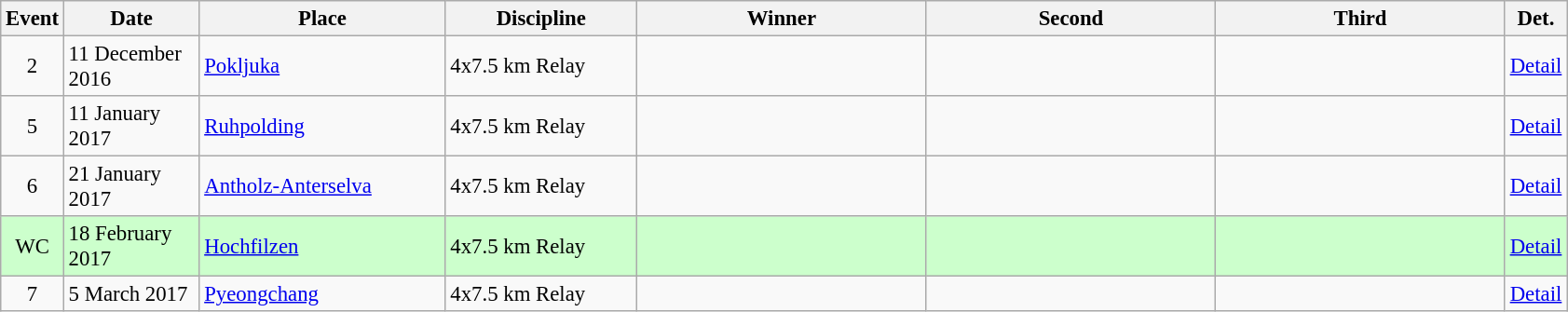<table class="wikitable" style="font-size:95%;">
<tr>
<th width="30">Event</th>
<th width="90">Date</th>
<th width="169">Place</th>
<th width="130">Discipline</th>
<th width="200">Winner</th>
<th width="200">Second</th>
<th width="200">Third</th>
<th width="10">Det.</th>
</tr>
<tr>
<td align=center>2</td>
<td>11 December 2016</td>
<td> <a href='#'>Pokljuka</a></td>
<td>4x7.5 km Relay</td>
<td></td>
<td></td>
<td></td>
<td><a href='#'>Detail</a></td>
</tr>
<tr>
<td align=center>5</td>
<td>11 January 2017</td>
<td> <a href='#'>Ruhpolding</a></td>
<td>4x7.5 km Relay</td>
<td></td>
<td></td>
<td></td>
<td><a href='#'>Detail</a></td>
</tr>
<tr>
<td align=center>6</td>
<td>21 January 2017</td>
<td> <a href='#'>Antholz-Anterselva</a></td>
<td>4x7.5 km Relay</td>
<td></td>
<td></td>
<td></td>
<td><a href='#'>Detail</a></td>
</tr>
<tr style="background:#CCFFCC">
<td align=center>WC</td>
<td>18 February 2017</td>
<td> <a href='#'>Hochfilzen</a></td>
<td>4x7.5 km Relay</td>
<td></td>
<td></td>
<td></td>
<td><a href='#'>Detail</a></td>
</tr>
<tr>
<td align=center>7</td>
<td>5 March 2017</td>
<td> <a href='#'>Pyeongchang</a></td>
<td>4x7.5 km Relay</td>
<td></td>
<td></td>
<td></td>
<td><a href='#'>Detail</a></td>
</tr>
</table>
